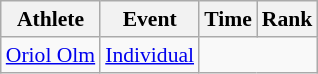<table class="wikitable" style="font-size:90%">
<tr>
<th>Athlete</th>
<th>Event</th>
<th>Time</th>
<th>Rank</th>
</tr>
<tr align=center>
<td align=left><a href='#'>Oriol Olm</a></td>
<td align=left><a href='#'>Individual</a></td>
<td colspan=2></td>
</tr>
</table>
